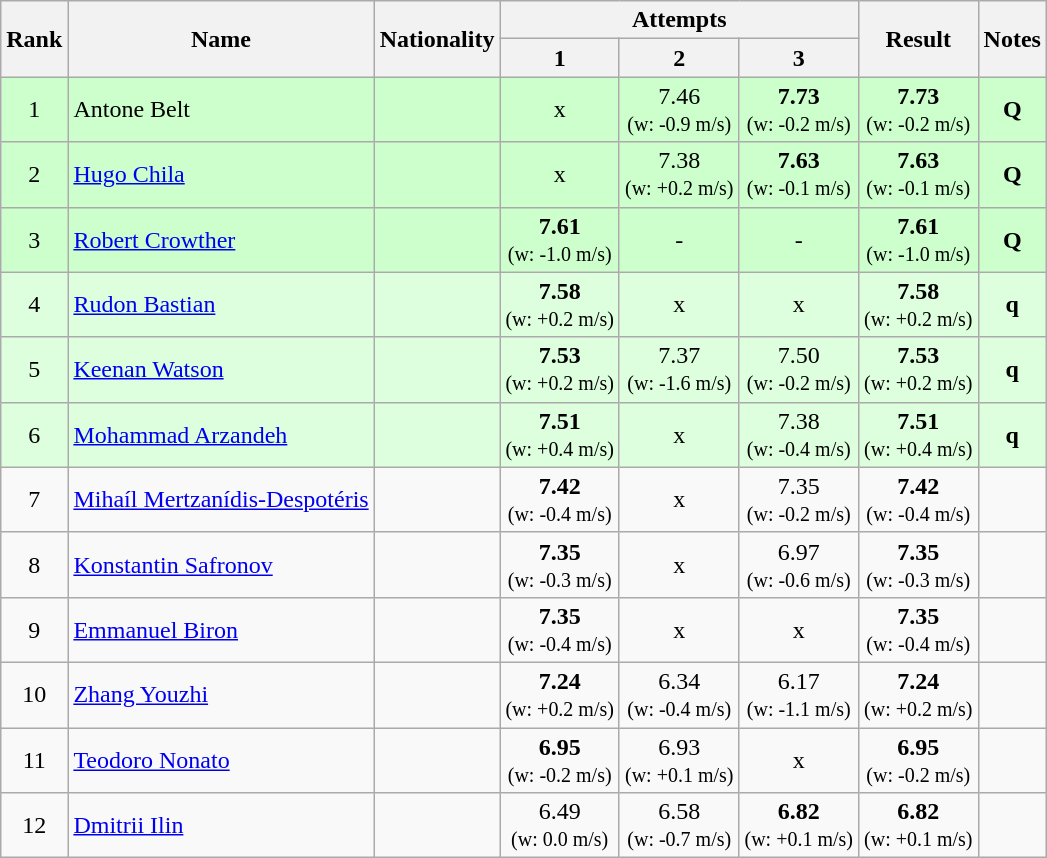<table class="wikitable sortable" style="text-align:center">
<tr>
<th rowspan=2>Rank</th>
<th rowspan=2>Name</th>
<th rowspan=2>Nationality</th>
<th colspan=3>Attempts</th>
<th rowspan=2>Result</th>
<th rowspan=2>Notes</th>
</tr>
<tr>
<th>1</th>
<th>2</th>
<th>3</th>
</tr>
<tr bgcolor=ccffcc>
<td>1</td>
<td align=left>Antone Belt</td>
<td align=left></td>
<td>x</td>
<td>7.46<br><small>(w: -0.9 m/s)</small></td>
<td><strong>7.73</strong><br><small>(w: -0.2 m/s)</small></td>
<td><strong>7.73</strong> <br><small>(w: -0.2 m/s)</small></td>
<td><strong>Q</strong></td>
</tr>
<tr bgcolor=ccffcc>
<td>2</td>
<td align=left><a href='#'>Hugo Chila</a></td>
<td align=left></td>
<td>x</td>
<td>7.38<br><small>(w: +0.2 m/s)</small></td>
<td><strong>7.63</strong><br><small>(w: -0.1 m/s)</small></td>
<td><strong>7.63</strong> <br><small>(w: -0.1 m/s)</small></td>
<td><strong>Q</strong></td>
</tr>
<tr bgcolor=ccffcc>
<td>3</td>
<td align=left><a href='#'>Robert Crowther</a></td>
<td align=left></td>
<td><strong>7.61</strong><br><small>(w: -1.0 m/s)</small></td>
<td>-</td>
<td>-</td>
<td><strong>7.61</strong> <br><small>(w: -1.0 m/s)</small></td>
<td><strong>Q</strong></td>
</tr>
<tr bgcolor=ddffdd>
<td>4</td>
<td align=left><a href='#'>Rudon Bastian</a></td>
<td align=left></td>
<td><strong>7.58</strong><br><small>(w: +0.2 m/s)</small></td>
<td>x</td>
<td>x</td>
<td><strong>7.58</strong> <br><small>(w: +0.2 m/s)</small></td>
<td><strong>q</strong></td>
</tr>
<tr bgcolor=ddffdd>
<td>5</td>
<td align=left><a href='#'>Keenan Watson</a></td>
<td align=left></td>
<td><strong>7.53</strong><br><small>(w: +0.2 m/s)</small></td>
<td>7.37<br><small>(w: -1.6 m/s)</small></td>
<td>7.50<br><small>(w: -0.2 m/s)</small></td>
<td><strong>7.53</strong> <br><small>(w: +0.2 m/s)</small></td>
<td><strong>q</strong></td>
</tr>
<tr bgcolor=ddffdd>
<td>6</td>
<td align=left><a href='#'>Mohammad Arzandeh</a></td>
<td align=left></td>
<td><strong>7.51</strong><br><small>(w: +0.4 m/s)</small></td>
<td>x</td>
<td>7.38<br><small>(w: -0.4 m/s)</small></td>
<td><strong>7.51</strong> <br><small>(w: +0.4 m/s)</small></td>
<td><strong>q</strong></td>
</tr>
<tr>
<td>7</td>
<td align=left><a href='#'>Mihaíl Mertzanídis-Despotéris</a></td>
<td align=left></td>
<td><strong>7.42</strong><br><small>(w: -0.4 m/s)</small></td>
<td>x</td>
<td>7.35<br><small>(w: -0.2 m/s)</small></td>
<td><strong>7.42</strong> <br><small>(w: -0.4 m/s)</small></td>
<td></td>
</tr>
<tr>
<td>8</td>
<td align=left><a href='#'>Konstantin Safronov</a></td>
<td align=left></td>
<td><strong>7.35</strong><br><small>(w: -0.3 m/s)</small></td>
<td>x</td>
<td>6.97<br><small>(w: -0.6 m/s)</small></td>
<td><strong>7.35</strong> <br><small>(w: -0.3 m/s)</small></td>
<td></td>
</tr>
<tr>
<td>9</td>
<td align=left><a href='#'>Emmanuel Biron</a></td>
<td align=left></td>
<td><strong>7.35</strong><br><small>(w: -0.4 m/s)</small></td>
<td>x</td>
<td>x</td>
<td><strong>7.35</strong> <br><small>(w: -0.4 m/s)</small></td>
<td></td>
</tr>
<tr>
<td>10</td>
<td align=left><a href='#'>Zhang Youzhi</a></td>
<td align=left></td>
<td><strong>7.24</strong><br><small>(w: +0.2 m/s)</small></td>
<td>6.34<br><small>(w: -0.4 m/s)</small></td>
<td>6.17<br><small>(w: -1.1 m/s)</small></td>
<td><strong>7.24</strong> <br><small>(w: +0.2 m/s)</small></td>
<td></td>
</tr>
<tr>
<td>11</td>
<td align=left><a href='#'>Teodoro Nonato</a></td>
<td align=left></td>
<td><strong>6.95</strong><br><small>(w: -0.2 m/s)</small></td>
<td>6.93<br><small>(w: +0.1 m/s)</small></td>
<td>x</td>
<td><strong>6.95</strong> <br><small>(w: -0.2 m/s)</small></td>
<td></td>
</tr>
<tr>
<td>12</td>
<td align=left><a href='#'>Dmitrii Ilin</a></td>
<td align=left></td>
<td>6.49<br><small>(w: 0.0 m/s)</small></td>
<td>6.58<br><small>(w: -0.7 m/s)</small></td>
<td><strong>6.82</strong><br><small>(w: +0.1 m/s)</small></td>
<td><strong>6.82</strong> <br><small>(w: +0.1 m/s)</small></td>
<td></td>
</tr>
</table>
